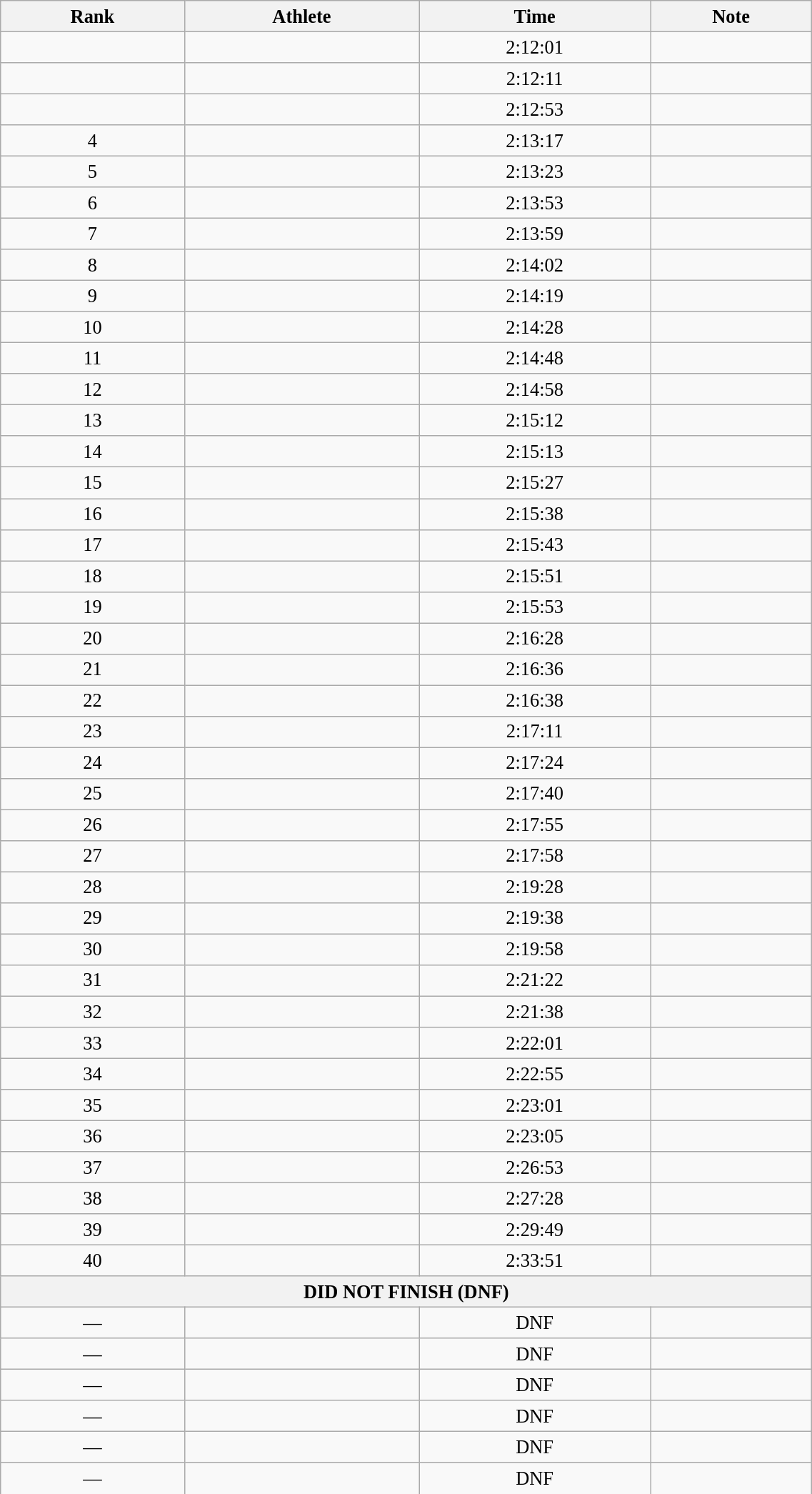<table class="wikitable" style=" text-align:center; font-size:110%;" width="60%">
<tr>
<th>Rank</th>
<th>Athlete</th>
<th>Time</th>
<th>Note</th>
</tr>
<tr>
<td></td>
<td align=left></td>
<td>2:12:01</td>
<td></td>
</tr>
<tr>
<td></td>
<td align=left></td>
<td>2:12:11</td>
<td></td>
</tr>
<tr>
<td></td>
<td align=left></td>
<td>2:12:53</td>
<td></td>
</tr>
<tr>
<td>4</td>
<td align=left></td>
<td>2:13:17</td>
<td></td>
</tr>
<tr>
<td>5</td>
<td align=left></td>
<td>2:13:23</td>
<td></td>
</tr>
<tr>
<td>6</td>
<td align=left></td>
<td>2:13:53</td>
<td></td>
</tr>
<tr>
<td>7</td>
<td align=left></td>
<td>2:13:59</td>
<td></td>
</tr>
<tr>
<td>8</td>
<td align=left></td>
<td>2:14:02</td>
<td></td>
</tr>
<tr>
<td>9</td>
<td align=left></td>
<td>2:14:19</td>
<td></td>
</tr>
<tr>
<td>10</td>
<td align=left></td>
<td>2:14:28</td>
<td></td>
</tr>
<tr>
<td>11</td>
<td align=left></td>
<td>2:14:48</td>
<td></td>
</tr>
<tr>
<td>12</td>
<td align=left></td>
<td>2:14:58</td>
<td></td>
</tr>
<tr>
<td>13</td>
<td align=left></td>
<td>2:15:12</td>
<td></td>
</tr>
<tr>
<td>14</td>
<td align=left></td>
<td>2:15:13</td>
<td></td>
</tr>
<tr>
<td>15</td>
<td align=left></td>
<td>2:15:27</td>
<td></td>
</tr>
<tr>
<td>16</td>
<td align=left></td>
<td>2:15:38</td>
<td></td>
</tr>
<tr>
<td>17</td>
<td align=left></td>
<td>2:15:43</td>
<td></td>
</tr>
<tr>
<td>18</td>
<td align=left></td>
<td>2:15:51</td>
<td></td>
</tr>
<tr>
<td>19</td>
<td align=left></td>
<td>2:15:53</td>
<td></td>
</tr>
<tr>
<td>20</td>
<td align=left></td>
<td>2:16:28</td>
<td></td>
</tr>
<tr>
<td>21</td>
<td align=left></td>
<td>2:16:36</td>
<td></td>
</tr>
<tr>
<td>22</td>
<td align=left></td>
<td>2:16:38</td>
<td></td>
</tr>
<tr>
<td>23</td>
<td align=left></td>
<td>2:17:11</td>
<td></td>
</tr>
<tr>
<td>24</td>
<td align=left></td>
<td>2:17:24</td>
<td></td>
</tr>
<tr>
<td>25</td>
<td align=left></td>
<td>2:17:40</td>
<td></td>
</tr>
<tr>
<td>26</td>
<td align=left></td>
<td>2:17:55</td>
<td></td>
</tr>
<tr>
<td>27</td>
<td align=left></td>
<td>2:17:58</td>
<td></td>
</tr>
<tr>
<td>28</td>
<td align=left></td>
<td>2:19:28</td>
<td></td>
</tr>
<tr>
<td>29</td>
<td align=left></td>
<td>2:19:38</td>
<td></td>
</tr>
<tr>
<td>30</td>
<td align=left></td>
<td>2:19:58</td>
<td></td>
</tr>
<tr>
<td>31</td>
<td align=left></td>
<td>2:21:22</td>
<td></td>
</tr>
<tr>
<td>32</td>
<td align=left></td>
<td>2:21:38</td>
<td></td>
</tr>
<tr>
<td>33</td>
<td align=left></td>
<td>2:22:01</td>
<td></td>
</tr>
<tr>
<td>34</td>
<td align=left></td>
<td>2:22:55</td>
<td></td>
</tr>
<tr>
<td>35</td>
<td align=left></td>
<td>2:23:01</td>
<td></td>
</tr>
<tr>
<td>36</td>
<td align=left></td>
<td>2:23:05</td>
<td></td>
</tr>
<tr>
<td>37</td>
<td align=left></td>
<td>2:26:53</td>
<td></td>
</tr>
<tr>
<td>38</td>
<td align=left></td>
<td>2:27:28</td>
<td></td>
</tr>
<tr>
<td>39</td>
<td align=left></td>
<td>2:29:49</td>
<td></td>
</tr>
<tr>
<td>40</td>
<td align=left></td>
<td>2:33:51</td>
<td></td>
</tr>
<tr>
<th colspan="4">DID NOT FINISH (DNF)</th>
</tr>
<tr>
<td>—</td>
<td align=left></td>
<td>DNF</td>
<td></td>
</tr>
<tr>
<td>—</td>
<td align=left></td>
<td>DNF</td>
<td></td>
</tr>
<tr>
<td>—</td>
<td align=left></td>
<td>DNF</td>
<td></td>
</tr>
<tr>
<td>—</td>
<td align=left></td>
<td>DNF</td>
<td></td>
</tr>
<tr>
<td>—</td>
<td align=left></td>
<td>DNF</td>
<td></td>
</tr>
<tr>
<td>—</td>
<td align=left></td>
<td>DNF</td>
<td></td>
</tr>
</table>
